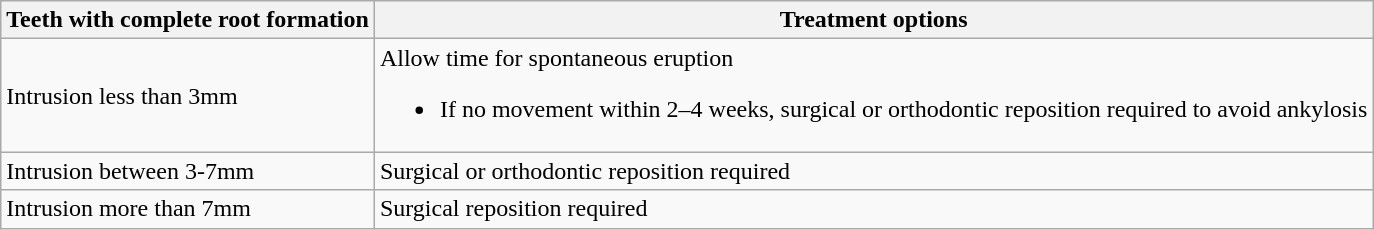<table class="wikitable">
<tr>
<th>Teeth with complete root formation</th>
<th>Treatment options</th>
</tr>
<tr>
<td>Intrusion less than 3mm</td>
<td>Allow time for spontaneous eruption<br><ul><li>If no movement within 2–4 weeks, surgical or orthodontic reposition required to avoid ankylosis</li></ul></td>
</tr>
<tr>
<td>Intrusion between 3-7mm</td>
<td>Surgical or orthodontic reposition required</td>
</tr>
<tr>
<td>Intrusion more than 7mm</td>
<td>Surgical reposition required</td>
</tr>
</table>
